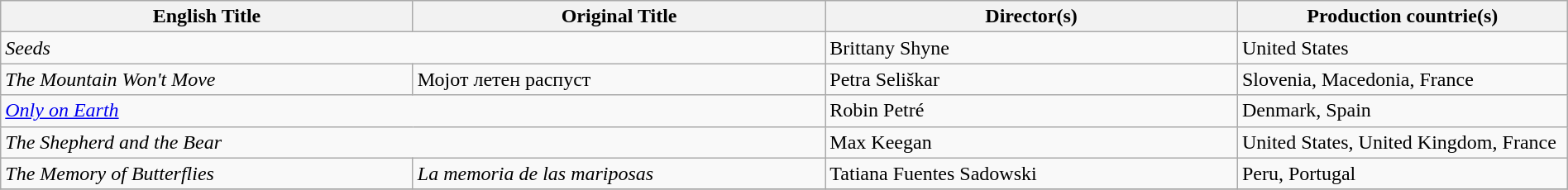<table class="wikitable" style="width:100%; margin-bottom:4px">
<tr>
<th scope="col" width="25%">English Title</th>
<th scope="col" width="25%">Original Title</th>
<th scope="col" width="25%">Director(s)</th>
<th scope="col" width="20%">Production countrie(s)</th>
</tr>
<tr>
<td colspan="2"><em>Seeds</em></td>
<td>Brittany Shyne</td>
<td>United States</td>
</tr>
<tr>
<td><em>The Mountain Won't Move</em></td>
<td>Мојот летен распуст</td>
<td>Petra Seliškar</td>
<td>Slovenia, Macedonia, France</td>
</tr>
<tr>
<td colspan="2"><em><a href='#'>Only on Earth</a></em></td>
<td>Robin Petré</td>
<td>Denmark, Spain</td>
</tr>
<tr>
<td colspan="2"><em>The Shepherd and the Bear</em></td>
<td>Max Keegan</td>
<td>United States, United Kingdom, France</td>
</tr>
<tr>
<td><em>The Memory of Butterflies</em></td>
<td><em>La memoria de las mariposas</em></td>
<td>Tatiana Fuentes Sadowski</td>
<td>Peru, Portugal</td>
</tr>
<tr>
</tr>
</table>
